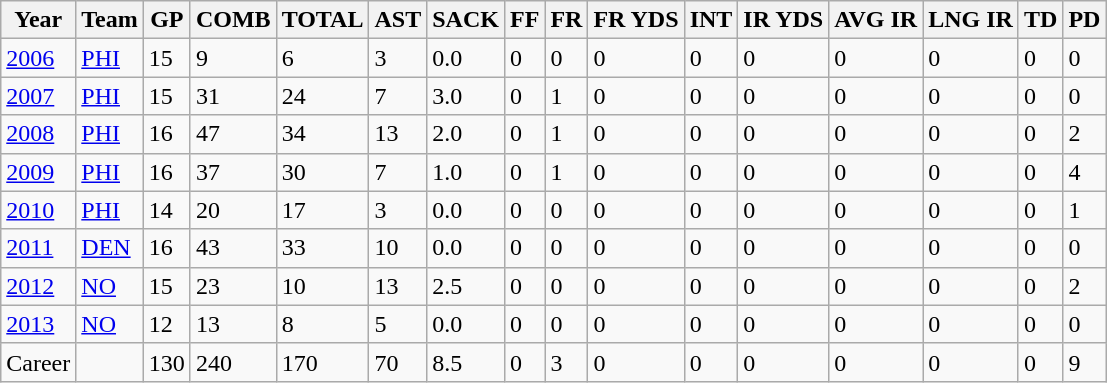<table class="wikitable">
<tr>
<th>Year</th>
<th>Team</th>
<th>GP</th>
<th>COMB</th>
<th>TOTAL</th>
<th>AST</th>
<th>SACK</th>
<th>FF</th>
<th>FR</th>
<th>FR YDS</th>
<th>INT</th>
<th>IR YDS</th>
<th>AVG IR</th>
<th>LNG IR</th>
<th>TD</th>
<th>PD</th>
</tr>
<tr>
<td><a href='#'>2006</a></td>
<td><a href='#'>PHI</a></td>
<td>15</td>
<td>9</td>
<td>6</td>
<td>3</td>
<td>0.0</td>
<td>0</td>
<td>0</td>
<td>0</td>
<td>0</td>
<td>0</td>
<td>0</td>
<td>0</td>
<td>0</td>
<td>0</td>
</tr>
<tr>
<td><a href='#'>2007</a></td>
<td><a href='#'>PHI</a></td>
<td>15</td>
<td>31</td>
<td>24</td>
<td>7</td>
<td>3.0</td>
<td>0</td>
<td>1</td>
<td>0</td>
<td>0</td>
<td>0</td>
<td>0</td>
<td>0</td>
<td>0</td>
<td>0</td>
</tr>
<tr>
<td><a href='#'>2008</a></td>
<td><a href='#'>PHI</a></td>
<td>16</td>
<td>47</td>
<td>34</td>
<td>13</td>
<td>2.0</td>
<td>0</td>
<td>1</td>
<td>0</td>
<td>0</td>
<td>0</td>
<td>0</td>
<td>0</td>
<td>0</td>
<td>2</td>
</tr>
<tr>
<td><a href='#'>2009</a></td>
<td><a href='#'>PHI</a></td>
<td>16</td>
<td>37</td>
<td>30</td>
<td>7</td>
<td>1.0</td>
<td>0</td>
<td>1</td>
<td>0</td>
<td>0</td>
<td>0</td>
<td>0</td>
<td>0</td>
<td>0</td>
<td>4</td>
</tr>
<tr>
<td><a href='#'>2010</a></td>
<td><a href='#'>PHI</a></td>
<td>14</td>
<td>20</td>
<td>17</td>
<td>3</td>
<td>0.0</td>
<td>0</td>
<td>0</td>
<td>0</td>
<td>0</td>
<td>0</td>
<td>0</td>
<td>0</td>
<td>0</td>
<td>1</td>
</tr>
<tr>
<td><a href='#'>2011</a></td>
<td><a href='#'>DEN</a></td>
<td>16</td>
<td>43</td>
<td>33</td>
<td>10</td>
<td>0.0</td>
<td>0</td>
<td>0</td>
<td>0</td>
<td>0</td>
<td>0</td>
<td>0</td>
<td>0</td>
<td>0</td>
<td>0</td>
</tr>
<tr>
<td><a href='#'>2012</a></td>
<td><a href='#'>NO</a></td>
<td>15</td>
<td>23</td>
<td>10</td>
<td>13</td>
<td>2.5</td>
<td>0</td>
<td>0</td>
<td>0</td>
<td>0</td>
<td>0</td>
<td>0</td>
<td>0</td>
<td>0</td>
<td>2</td>
</tr>
<tr>
<td><a href='#'>2013</a></td>
<td><a href='#'>NO</a></td>
<td>12</td>
<td>13</td>
<td>8</td>
<td>5</td>
<td>0.0</td>
<td>0</td>
<td>0</td>
<td>0</td>
<td>0</td>
<td>0</td>
<td>0</td>
<td>0</td>
<td>0</td>
<td>0</td>
</tr>
<tr>
<td>Career</td>
<td></td>
<td>130</td>
<td>240</td>
<td>170</td>
<td>70</td>
<td>8.5</td>
<td>0</td>
<td>3</td>
<td>0</td>
<td>0</td>
<td>0</td>
<td>0</td>
<td>0</td>
<td>0</td>
<td>9</td>
</tr>
</table>
